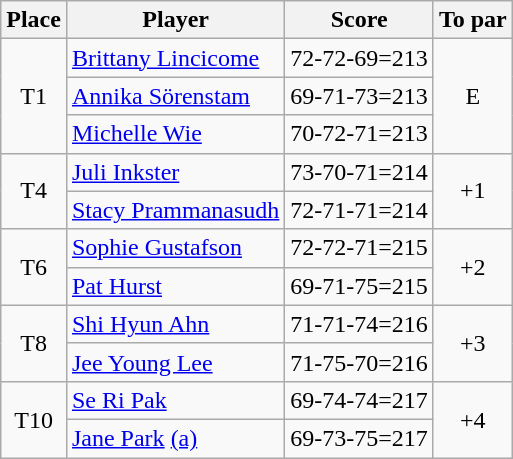<table class="wikitable">
<tr>
<th>Place</th>
<th>Player</th>
<th>Score</th>
<th>To par</th>
</tr>
<tr>
<td align=center rowspan=3>T1</td>
<td> <a href='#'>Brittany Lincicome</a></td>
<td>72-72-69=213</td>
<td align=center rowspan=3>E</td>
</tr>
<tr>
<td> <a href='#'>Annika Sörenstam</a></td>
<td>69-71-73=213</td>
</tr>
<tr>
<td> <a href='#'>Michelle Wie</a></td>
<td>70-72-71=213</td>
</tr>
<tr>
<td align=center rowspan=2>T4</td>
<td> <a href='#'>Juli Inkster</a></td>
<td>73-70-71=214</td>
<td align=center rowspan=2>+1</td>
</tr>
<tr>
<td> <a href='#'>Stacy Prammanasudh</a></td>
<td>72-71-71=214</td>
</tr>
<tr>
<td align=center rowspan=2>T6</td>
<td> <a href='#'>Sophie Gustafson</a></td>
<td>72-72-71=215</td>
<td align=center rowspan=2>+2</td>
</tr>
<tr>
<td> <a href='#'>Pat Hurst</a></td>
<td>69-71-75=215</td>
</tr>
<tr>
<td align=center rowspan=2>T8</td>
<td> <a href='#'>Shi Hyun Ahn</a></td>
<td>71-71-74=216</td>
<td align=center rowspan=2>+3</td>
</tr>
<tr>
<td> <a href='#'>Jee Young Lee</a></td>
<td>71-75-70=216</td>
</tr>
<tr>
<td align=center rowspan=2>T10</td>
<td> <a href='#'>Se Ri Pak</a></td>
<td>69-74-74=217</td>
<td align=center rowspan=2>+4</td>
</tr>
<tr>
<td> <a href='#'>Jane Park</a> <a href='#'>(a)</a></td>
<td>69-73-75=217</td>
</tr>
</table>
